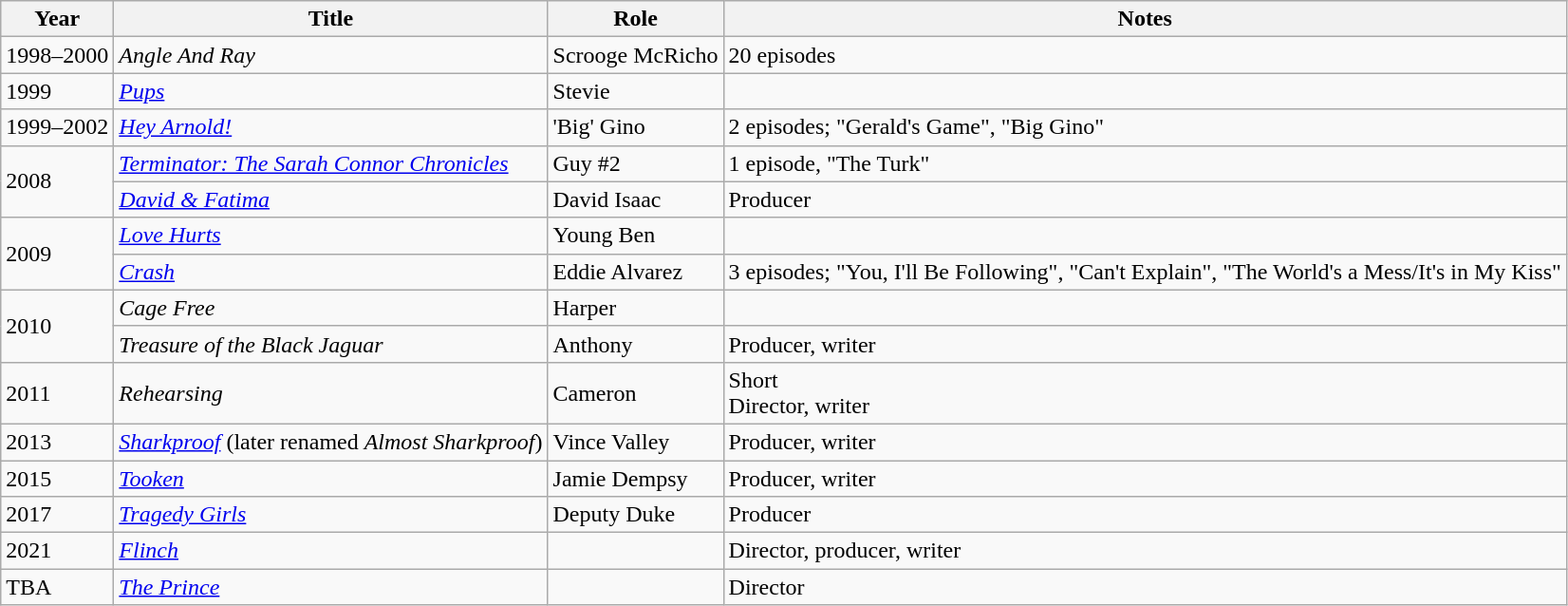<table class="wikitable sortable">
<tr>
<th>Year</th>
<th>Title</th>
<th>Role</th>
<th class="unsortable">Notes</th>
</tr>
<tr>
<td>1998–2000</td>
<td><em>Angle And Ray</em></td>
<td>Scrooge McRicho</td>
<td>20 episodes</td>
</tr>
<tr>
<td>1999</td>
<td><em><a href='#'>Pups</a></em></td>
<td>Stevie</td>
<td></td>
</tr>
<tr>
<td>1999–2002</td>
<td><em><a href='#'>Hey Arnold!</a></em></td>
<td>'Big' Gino</td>
<td>2 episodes; "Gerald's Game", "Big Gino"</td>
</tr>
<tr>
<td rowspan="2">2008</td>
<td><em><a href='#'>Terminator: The Sarah Connor Chronicles</a></em></td>
<td>Guy #2</td>
<td>1 episode, "The Turk"</td>
</tr>
<tr>
<td><em><a href='#'>David & Fatima</a></em></td>
<td>David Isaac</td>
<td>Producer</td>
</tr>
<tr>
<td rowspan="2">2009</td>
<td><em><a href='#'>Love Hurts</a></em></td>
<td>Young Ben</td>
<td></td>
</tr>
<tr>
<td><em><a href='#'>Crash</a></em></td>
<td>Eddie Alvarez</td>
<td>3 episodes; "You, I'll Be Following", "Can't Explain", "The World's a Mess/It's in My Kiss"</td>
</tr>
<tr>
<td rowspan="2">2010</td>
<td><em>Cage Free</em></td>
<td>Harper</td>
<td></td>
</tr>
<tr>
<td><em>Treasure of the Black Jaguar</em></td>
<td>Anthony</td>
<td>Producer, writer</td>
</tr>
<tr>
<td>2011</td>
<td><em>Rehearsing</em></td>
<td>Cameron</td>
<td>Short<br>Director, writer</td>
</tr>
<tr>
<td>2013</td>
<td><em><a href='#'>Sharkproof</a></em> (later renamed <em>Almost Sharkproof</em>)</td>
<td>Vince Valley</td>
<td>Producer, writer</td>
</tr>
<tr>
<td>2015</td>
<td><em><a href='#'>Tooken</a></em></td>
<td>Jamie Dempsy</td>
<td>Producer, writer</td>
</tr>
<tr>
<td>2017</td>
<td><em><a href='#'>Tragedy Girls</a></em></td>
<td>Deputy Duke</td>
<td>Producer</td>
</tr>
<tr>
<td>2021</td>
<td><em><a href='#'>Flinch</a></em></td>
<td></td>
<td>Director, producer, writer</td>
</tr>
<tr>
<td>TBA</td>
<td><em><a href='#'>The Prince</a></em></td>
<td></td>
<td>Director</td>
</tr>
</table>
